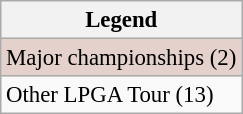<table class="wikitable" style="font-size:95%;">
<tr>
<th>Legend</th>
</tr>
<tr style="background:#e5d1cb;">
<td>Major championships (2)</td>
</tr>
<tr>
<td>Other LPGA Tour (13)</td>
</tr>
</table>
